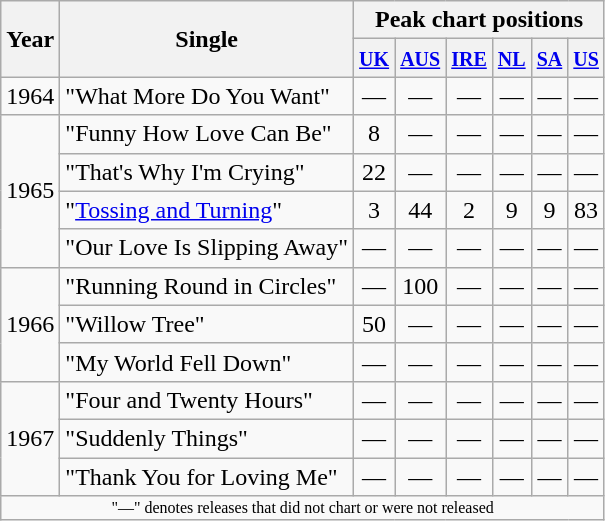<table class="wikitable" style="text-align:center">
<tr>
<th rowspan="2">Year</th>
<th rowspan="2">Single</th>
<th colspan="6">Peak chart positions</th>
</tr>
<tr>
<th><small><a href='#'>UK</a></small><br></th>
<th><small><a href='#'>AUS</a></small></th>
<th><small><a href='#'>IRE</a></small><br></th>
<th><small><a href='#'>NL</a></small><br></th>
<th><small><a href='#'>SA</a></small><br></th>
<th><small><a href='#'>US</a></small><br></th>
</tr>
<tr>
<td>1964</td>
<td align="left">"What More Do You Want"</td>
<td>—</td>
<td>—</td>
<td>—</td>
<td>—</td>
<td>—</td>
<td>—</td>
</tr>
<tr>
<td rowspan="4">1965</td>
<td align="left">"Funny How Love Can Be"</td>
<td>8</td>
<td>—</td>
<td>—</td>
<td>—</td>
<td>—</td>
<td>—</td>
</tr>
<tr>
<td align="left">"That's Why I'm Crying"</td>
<td>22</td>
<td>—</td>
<td>—</td>
<td>—</td>
<td>—</td>
<td>—</td>
</tr>
<tr>
<td align="left">"<a href='#'>Tossing and Turning</a>"</td>
<td>3</td>
<td>44</td>
<td>2</td>
<td>9</td>
<td>9</td>
<td>83</td>
</tr>
<tr>
<td align="left">"Our Love Is Slipping Away"</td>
<td>—</td>
<td>—</td>
<td>—</td>
<td>—</td>
<td>—</td>
<td>—</td>
</tr>
<tr>
<td rowspan="3">1966</td>
<td align="left">"Running Round in Circles"</td>
<td>—</td>
<td>100</td>
<td>—</td>
<td>—</td>
<td>—</td>
<td>—</td>
</tr>
<tr>
<td align="left">"Willow Tree"</td>
<td>50</td>
<td>—</td>
<td>—</td>
<td>—</td>
<td>—</td>
<td>—</td>
</tr>
<tr>
<td align="left">"My World Fell Down"</td>
<td>—</td>
<td>—</td>
<td>—</td>
<td>—</td>
<td>—</td>
<td>—</td>
</tr>
<tr>
<td rowspan="3">1967</td>
<td align="left">"Four and Twenty Hours"</td>
<td>—</td>
<td>—</td>
<td>—</td>
<td>—</td>
<td>—</td>
<td>—</td>
</tr>
<tr>
<td align="left">"Suddenly Things"</td>
<td>—</td>
<td>—</td>
<td>—</td>
<td>—</td>
<td>—</td>
<td>—</td>
</tr>
<tr>
<td align="left">"Thank You for Loving Me"</td>
<td>—</td>
<td>—</td>
<td>—</td>
<td>—</td>
<td>—</td>
<td>—</td>
</tr>
<tr>
<td colspan="8" style="font-size:8pt">"—" denotes releases that did not chart or were not released</td>
</tr>
</table>
